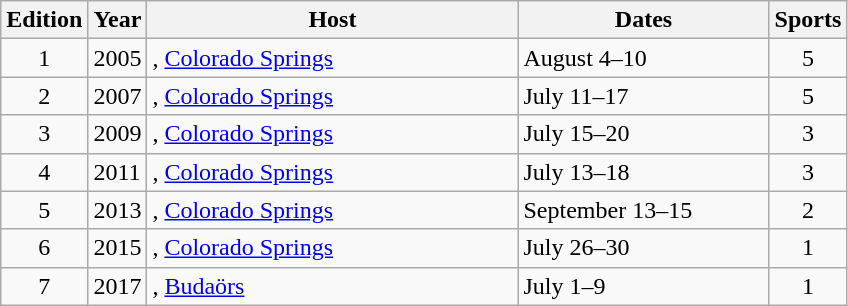<table class=wikitable>
<tr>
<th width=20>Edition</th>
<th width=20>Year</th>
<th width=240>Host</th>
<th width=160>Dates</th>
<th width=20>Sports</th>
</tr>
<tr>
<td align=center>1</td>
<td>2005</td>
<td>, <a href='#'>Colorado Springs</a></td>
<td>August 4–10</td>
<td align=center>5</td>
</tr>
<tr>
<td align=center>2</td>
<td>2007</td>
<td>, <a href='#'>Colorado Springs</a></td>
<td>July 11–17</td>
<td align=center>5</td>
</tr>
<tr>
<td align=center>3</td>
<td>2009</td>
<td>, <a href='#'>Colorado Springs</a></td>
<td>July 15–20</td>
<td align=center>3</td>
</tr>
<tr>
<td align=center>4</td>
<td>2011</td>
<td>, <a href='#'>Colorado Springs</a></td>
<td>July 13–18</td>
<td align=center>3 </td>
</tr>
<tr>
<td align=center>5</td>
<td>2013</td>
<td>, <a href='#'>Colorado Springs</a></td>
<td>September 13–15</td>
<td align=center>2</td>
</tr>
<tr>
<td align=center>6</td>
<td>2015</td>
<td>, <a href='#'>Colorado Springs</a></td>
<td>July 26–30</td>
<td align=center>1</td>
</tr>
<tr>
<td align=center>7</td>
<td>2017</td>
<td>, <a href='#'>Budaörs</a></td>
<td>July 1–9</td>
<td align=center>1 </td>
</tr>
</table>
